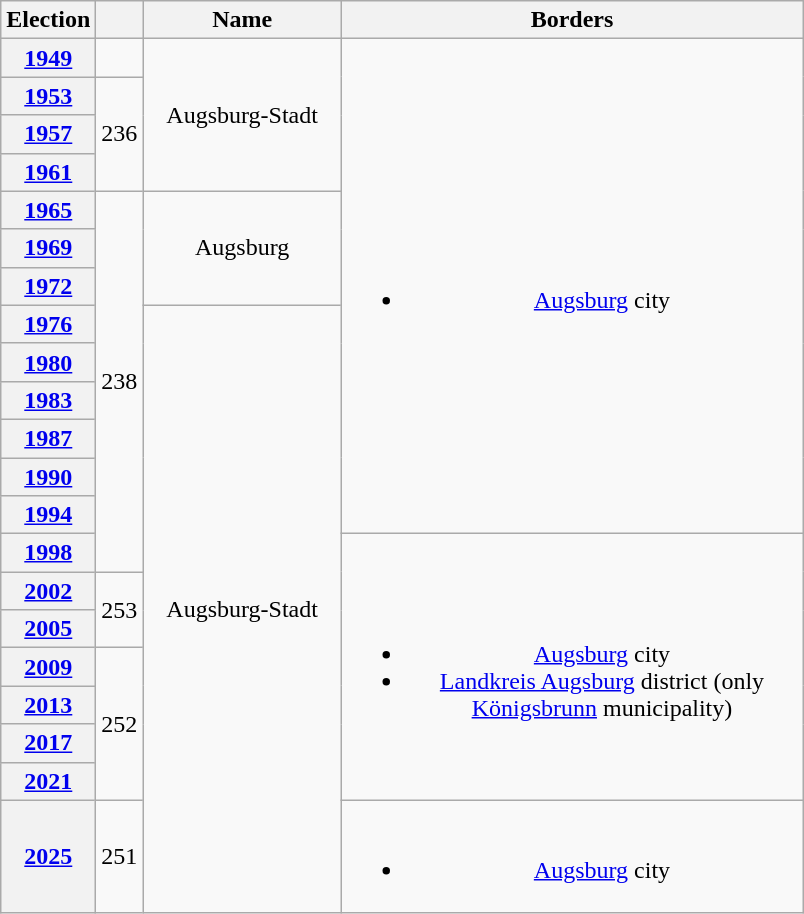<table class=wikitable style="text-align:center">
<tr>
<th>Election</th>
<th></th>
<th width=125px>Name</th>
<th width=300px>Borders</th>
</tr>
<tr>
<th><a href='#'>1949</a></th>
<td></td>
<td rowspan=4>Augsburg-Stadt</td>
<td rowspan=13><br><ul><li><a href='#'>Augsburg</a> city</li></ul></td>
</tr>
<tr>
<th><a href='#'>1953</a></th>
<td rowspan=3>236</td>
</tr>
<tr>
<th><a href='#'>1957</a></th>
</tr>
<tr>
<th><a href='#'>1961</a></th>
</tr>
<tr>
<th><a href='#'>1965</a></th>
<td rowspan=10>238</td>
<td rowspan=3>Augsburg</td>
</tr>
<tr>
<th><a href='#'>1969</a></th>
</tr>
<tr>
<th><a href='#'>1972</a></th>
</tr>
<tr>
<th><a href='#'>1976</a></th>
<td rowspan=14>Augsburg-Stadt</td>
</tr>
<tr>
<th><a href='#'>1980</a></th>
</tr>
<tr>
<th><a href='#'>1983</a></th>
</tr>
<tr>
<th><a href='#'>1987</a></th>
</tr>
<tr>
<th><a href='#'>1990</a></th>
</tr>
<tr>
<th><a href='#'>1994</a></th>
</tr>
<tr>
<th><a href='#'>1998</a></th>
<td rowspan=7><br><ul><li><a href='#'>Augsburg</a> city</li><li><a href='#'>Landkreis Augsburg</a> district (only <a href='#'>Königsbrunn</a> municipality)</li></ul></td>
</tr>
<tr>
<th><a href='#'>2002</a></th>
<td rowspan=2>253</td>
</tr>
<tr>
<th><a href='#'>2005</a></th>
</tr>
<tr>
<th><a href='#'>2009</a></th>
<td rowspan=4>252</td>
</tr>
<tr>
<th><a href='#'>2013</a></th>
</tr>
<tr>
<th><a href='#'>2017</a></th>
</tr>
<tr>
<th><a href='#'>2021</a></th>
</tr>
<tr>
<th><a href='#'>2025</a></th>
<td>251</td>
<td><br><ul><li><a href='#'>Augsburg</a> city</li></ul></td>
</tr>
</table>
